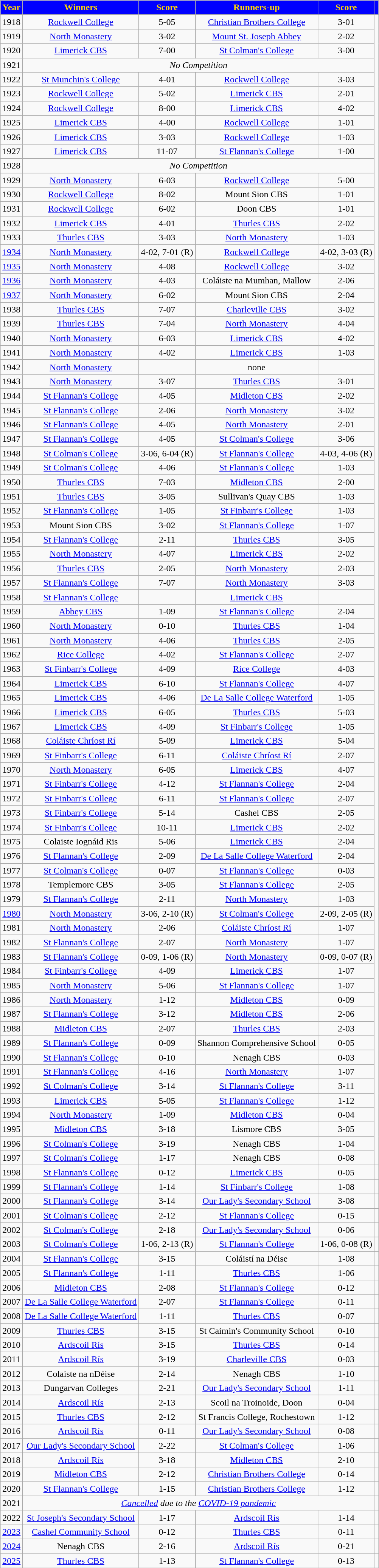<table class="wikitable sortable" style="text-align:center;">
<tr>
<th style="background:blue;color:gold;">Year</th>
<th style="background:blue;color:gold;">Winners</th>
<th style="background:blue;color:gold;">Score</th>
<th style="background:blue;color:gold;">Runners-up</th>
<th style="background:blue;color:gold;">Score</th>
<th style="background:blue;color:gold;"></th>
</tr>
<tr>
<td>1918</td>
<td><a href='#'>Rockwell College</a></td>
<td>5-05</td>
<td><a href='#'>Christian Brothers College</a></td>
<td>3-01</td>
</tr>
<tr>
<td>1919</td>
<td><a href='#'>North Monastery</a></td>
<td>3-02</td>
<td><a href='#'>Mount St. Joseph Abbey</a></td>
<td>2-02</td>
</tr>
<tr>
<td>1920</td>
<td><a href='#'>Limerick CBS</a></td>
<td>7-00</td>
<td><a href='#'>St Colman's College</a></td>
<td>3-00</td>
</tr>
<tr>
<td>1921</td>
<td colspan="4"><em>No Competition</em></td>
</tr>
<tr>
<td>1922</td>
<td><a href='#'>St Munchin's College</a></td>
<td>4-01</td>
<td><a href='#'>Rockwell College</a></td>
<td>3-03</td>
</tr>
<tr>
<td>1923</td>
<td><a href='#'>Rockwell College</a></td>
<td>5-02</td>
<td><a href='#'>Limerick CBS</a></td>
<td>2-01</td>
</tr>
<tr>
<td>1924</td>
<td><a href='#'>Rockwell College</a></td>
<td>8-00</td>
<td><a href='#'>Limerick CBS</a></td>
<td>4-02</td>
</tr>
<tr>
<td>1925</td>
<td><a href='#'>Limerick CBS</a></td>
<td>4-00</td>
<td><a href='#'>Rockwell College</a></td>
<td>1-01</td>
</tr>
<tr>
<td>1926</td>
<td><a href='#'>Limerick CBS</a></td>
<td>3-03</td>
<td><a href='#'>Rockwell College</a></td>
<td>1-03</td>
</tr>
<tr>
<td>1927</td>
<td><a href='#'>Limerick CBS</a></td>
<td>11-07</td>
<td><a href='#'>St Flannan's College</a></td>
<td>1-00</td>
</tr>
<tr>
<td>1928</td>
<td colspan="4"><em>No Competition</em></td>
</tr>
<tr>
<td>1929</td>
<td><a href='#'>North Monastery</a></td>
<td>6-03</td>
<td><a href='#'>Rockwell College</a></td>
<td>5-00</td>
</tr>
<tr>
<td>1930</td>
<td><a href='#'>Rockwell College</a></td>
<td>8-02</td>
<td>Mount Sion CBS</td>
<td>1-01</td>
</tr>
<tr>
<td>1931</td>
<td><a href='#'>Rockwell College</a></td>
<td>6-02</td>
<td>Doon CBS</td>
<td>1-01</td>
</tr>
<tr>
<td>1932</td>
<td><a href='#'>Limerick CBS</a></td>
<td>4-01</td>
<td><a href='#'>Thurles CBS</a></td>
<td>2-02</td>
</tr>
<tr>
<td>1933</td>
<td><a href='#'>Thurles CBS</a></td>
<td>3-03</td>
<td><a href='#'>North Monastery</a></td>
<td>1-03</td>
</tr>
<tr>
<td><a href='#'>1934</a></td>
<td><a href='#'>North Monastery</a></td>
<td>4-02, 7-01 (R)</td>
<td><a href='#'>Rockwell College</a></td>
<td>4-02, 3-03 (R)</td>
</tr>
<tr>
<td><a href='#'>1935</a></td>
<td><a href='#'>North Monastery</a></td>
<td>4-08</td>
<td><a href='#'>Rockwell College</a></td>
<td>3-02</td>
</tr>
<tr>
<td><a href='#'>1936</a></td>
<td><a href='#'>North Monastery</a></td>
<td>4-03</td>
<td>Coláiste na Mumhan, Mallow</td>
<td>2-06</td>
</tr>
<tr>
<td><a href='#'>1937</a></td>
<td><a href='#'>North Monastery</a></td>
<td>6-02</td>
<td>Mount Sion CBS</td>
<td>2-04</td>
</tr>
<tr>
<td>1938</td>
<td><a href='#'>Thurles CBS</a></td>
<td>7-07</td>
<td><a href='#'>Charleville CBS</a></td>
<td>3-02</td>
</tr>
<tr>
<td>1939</td>
<td><a href='#'>Thurles CBS</a></td>
<td>7-04</td>
<td><a href='#'>North Monastery</a></td>
<td>4-04</td>
</tr>
<tr>
<td>1940</td>
<td><a href='#'>North Monastery</a></td>
<td>6-03</td>
<td><a href='#'>Limerick CBS</a></td>
<td>4-02</td>
</tr>
<tr>
<td>1941</td>
<td><a href='#'>North Monastery</a></td>
<td>4-02</td>
<td><a href='#'>Limerick CBS</a></td>
<td>1-03</td>
</tr>
<tr>
<td>1942</td>
<td><a href='#'>North Monastery</a></td>
<td></td>
<td>none</td>
<td></td>
</tr>
<tr>
<td>1943</td>
<td><a href='#'>North Monastery</a></td>
<td>3-07</td>
<td><a href='#'>Thurles CBS</a></td>
<td>3-01</td>
</tr>
<tr>
<td>1944</td>
<td><a href='#'>St Flannan's College</a></td>
<td>4-05</td>
<td><a href='#'>Midleton CBS</a></td>
<td>2-02</td>
</tr>
<tr>
<td>1945</td>
<td><a href='#'>St Flannan's College</a></td>
<td>2-06</td>
<td><a href='#'>North Monastery</a></td>
<td>3-02</td>
</tr>
<tr>
<td>1946</td>
<td><a href='#'>St Flannan's College</a></td>
<td>4-05</td>
<td><a href='#'>North Monastery</a></td>
<td>2-01</td>
</tr>
<tr>
<td>1947</td>
<td><a href='#'>St Flannan's College</a></td>
<td>4-05</td>
<td><a href='#'>St Colman's College</a></td>
<td>3-06</td>
</tr>
<tr>
<td>1948</td>
<td><a href='#'>St Colman's College</a></td>
<td>3-06, 6-04 (R)</td>
<td><a href='#'>St Flannan's College</a></td>
<td>4-03, 4-06 (R)</td>
</tr>
<tr>
<td>1949</td>
<td><a href='#'>St Colman's College</a></td>
<td>4-06</td>
<td><a href='#'>St Flannan's College</a></td>
<td>1-03</td>
</tr>
<tr>
<td>1950</td>
<td><a href='#'>Thurles CBS</a></td>
<td>7-03</td>
<td><a href='#'>Midleton CBS</a></td>
<td>2-00</td>
</tr>
<tr>
<td>1951</td>
<td><a href='#'>Thurles CBS</a></td>
<td>3-05</td>
<td>Sullivan's Quay CBS</td>
<td>1-03</td>
</tr>
<tr>
<td>1952</td>
<td><a href='#'>St Flannan's College</a></td>
<td>1-05</td>
<td><a href='#'>St Finbarr's College</a></td>
<td>1-03</td>
</tr>
<tr>
<td>1953</td>
<td>Mount Sion CBS</td>
<td>3-02</td>
<td><a href='#'>St Flannan's College</a></td>
<td>1-07</td>
</tr>
<tr>
<td>1954</td>
<td><a href='#'>St Flannan's College</a></td>
<td>2-11</td>
<td><a href='#'>Thurles CBS</a></td>
<td>3-05</td>
</tr>
<tr>
<td>1955</td>
<td><a href='#'>North Monastery</a></td>
<td>4-07</td>
<td><a href='#'>Limerick CBS</a></td>
<td>2-02</td>
</tr>
<tr>
<td>1956</td>
<td><a href='#'>Thurles CBS</a></td>
<td>2-05</td>
<td><a href='#'>North Monastery</a></td>
<td>2-03</td>
</tr>
<tr>
<td>1957</td>
<td><a href='#'>St Flannan's College</a></td>
<td>7-07</td>
<td><a href='#'>North Monastery</a></td>
<td>3-03</td>
</tr>
<tr>
<td>1958</td>
<td><a href='#'>St Flannan's College</a></td>
<td></td>
<td><a href='#'>Limerick CBS</a></td>
<td></td>
</tr>
<tr>
<td>1959</td>
<td><a href='#'>Abbey CBS</a></td>
<td>1-09</td>
<td><a href='#'>St Flannan's College</a></td>
<td>2-04</td>
</tr>
<tr>
<td>1960</td>
<td><a href='#'>North Monastery</a></td>
<td>0-10</td>
<td><a href='#'>Thurles CBS</a></td>
<td>1-04</td>
</tr>
<tr>
<td>1961</td>
<td><a href='#'>North Monastery</a></td>
<td>4-06</td>
<td><a href='#'>Thurles CBS</a></td>
<td>2-05</td>
</tr>
<tr>
<td>1962</td>
<td><a href='#'>Rice College</a></td>
<td>4-02</td>
<td><a href='#'>St Flannan's College</a></td>
<td>2-07</td>
</tr>
<tr>
<td>1963</td>
<td><a href='#'>St Finbarr's College</a></td>
<td>4-09</td>
<td><a href='#'>Rice College</a></td>
<td>4-03</td>
</tr>
<tr>
<td>1964</td>
<td><a href='#'>Limerick CBS</a></td>
<td>6-10</td>
<td><a href='#'>St Flannan's College</a></td>
<td>4-07</td>
</tr>
<tr>
<td>1965</td>
<td><a href='#'>Limerick CBS</a></td>
<td>4-06</td>
<td><a href='#'>De La Salle College Waterford</a></td>
<td>1-05</td>
</tr>
<tr>
<td>1966</td>
<td><a href='#'>Limerick CBS</a></td>
<td>6-05</td>
<td><a href='#'>Thurles CBS</a></td>
<td>5-03</td>
</tr>
<tr>
<td>1967</td>
<td><a href='#'>Limerick CBS</a></td>
<td>4-09</td>
<td><a href='#'>St Finbarr's College</a></td>
<td>1-05</td>
</tr>
<tr>
<td>1968</td>
<td><a href='#'>Coláiste Chríost Rí</a></td>
<td>5-09</td>
<td><a href='#'>Limerick CBS</a></td>
<td>5-04</td>
</tr>
<tr>
<td>1969</td>
<td><a href='#'>St Finbarr's College</a></td>
<td>6-11</td>
<td><a href='#'>Coláiste Chríost Rí</a></td>
<td>2-07</td>
</tr>
<tr>
<td>1970</td>
<td><a href='#'>North Monastery</a></td>
<td>6-05</td>
<td><a href='#'>Limerick CBS</a></td>
<td>4-07</td>
</tr>
<tr>
<td>1971</td>
<td><a href='#'>St Finbarr's College</a></td>
<td>4-12</td>
<td><a href='#'>St Flannan's College</a></td>
<td>2-04</td>
</tr>
<tr>
<td>1972</td>
<td><a href='#'>St Finbarr's College</a></td>
<td>6-11</td>
<td><a href='#'>St Flannan's College</a></td>
<td>2-07</td>
</tr>
<tr>
<td>1973</td>
<td><a href='#'>St Finbarr's College</a></td>
<td>5-14</td>
<td>Cashel CBS</td>
<td>2-05</td>
</tr>
<tr>
<td>1974</td>
<td><a href='#'>St Finbarr's College</a></td>
<td>10-11</td>
<td><a href='#'>Limerick CBS</a></td>
<td>2-02</td>
</tr>
<tr>
<td>1975</td>
<td>Colaiste Iognáid Ris</td>
<td>5-06</td>
<td><a href='#'>Limerick CBS</a></td>
<td>2-04</td>
</tr>
<tr>
<td>1976</td>
<td><a href='#'>St Flannan's College</a></td>
<td>2-09</td>
<td><a href='#'>De La Salle College Waterford</a></td>
<td>2-04</td>
</tr>
<tr>
<td>1977</td>
<td><a href='#'>St Colman's College</a></td>
<td>0-07</td>
<td><a href='#'>St Flannan's College</a></td>
<td>0-03</td>
</tr>
<tr>
<td>1978</td>
<td>Templemore CBS</td>
<td>3-05</td>
<td><a href='#'>St Flannan's College</a></td>
<td>2-05</td>
</tr>
<tr>
<td>1979</td>
<td><a href='#'>St Flannan's College</a></td>
<td>2-11</td>
<td><a href='#'>North Monastery</a></td>
<td>1-03</td>
</tr>
<tr>
<td><a href='#'>1980</a></td>
<td><a href='#'>North Monastery</a></td>
<td>3-06, 2-10 (R)</td>
<td><a href='#'>St Colman's College</a></td>
<td>2-09, 2-05 (R)</td>
</tr>
<tr>
<td>1981</td>
<td><a href='#'>North Monastery</a></td>
<td>2-06</td>
<td><a href='#'>Coláiste Chríost Rí</a></td>
<td>1-07</td>
</tr>
<tr>
<td>1982</td>
<td><a href='#'>St Flannan's College</a></td>
<td>2-07</td>
<td><a href='#'>North Monastery</a></td>
<td>1-07</td>
</tr>
<tr>
<td>1983</td>
<td><a href='#'>St Flannan's College</a></td>
<td>0-09, 1-06 (R)</td>
<td><a href='#'>North Monastery</a></td>
<td>0-09, 0-07 (R)</td>
</tr>
<tr>
<td>1984</td>
<td><a href='#'>St Finbarr's College</a></td>
<td>4-09</td>
<td><a href='#'>Limerick CBS</a></td>
<td>1-07</td>
</tr>
<tr>
<td>1985</td>
<td><a href='#'>North Monastery</a></td>
<td>5-06</td>
<td><a href='#'>St Flannan's College</a></td>
<td>1-07</td>
</tr>
<tr>
<td>1986</td>
<td><a href='#'>North Monastery</a></td>
<td>1-12</td>
<td><a href='#'>Midleton CBS</a></td>
<td>0-09</td>
</tr>
<tr>
<td>1987</td>
<td><a href='#'>St Flannan's College</a></td>
<td>3-12</td>
<td><a href='#'>Midleton CBS</a></td>
<td>2-06</td>
</tr>
<tr>
<td>1988</td>
<td><a href='#'>Midleton CBS</a></td>
<td>2-07</td>
<td><a href='#'>Thurles CBS</a></td>
<td>2-03</td>
</tr>
<tr>
<td>1989</td>
<td><a href='#'>St Flannan's College</a></td>
<td>0-09</td>
<td>Shannon Comprehensive School</td>
<td>0-05</td>
</tr>
<tr>
<td>1990</td>
<td><a href='#'>St Flannan's College</a></td>
<td>0-10</td>
<td>Nenagh CBS</td>
<td>0-03</td>
</tr>
<tr>
<td>1991</td>
<td><a href='#'>St Flannan's College</a></td>
<td>4-16</td>
<td><a href='#'>North Monastery</a></td>
<td>1-07</td>
</tr>
<tr>
<td>1992</td>
<td><a href='#'>St Colman's College</a></td>
<td>3-14</td>
<td><a href='#'>St Flannan's College</a></td>
<td>3-11</td>
</tr>
<tr>
<td>1993</td>
<td><a href='#'>Limerick CBS</a></td>
<td>5-05</td>
<td><a href='#'>St Flannan's College</a></td>
<td>1-12</td>
</tr>
<tr>
<td>1994</td>
<td><a href='#'>North Monastery</a></td>
<td>1-09</td>
<td><a href='#'>Midleton CBS</a></td>
<td>0-04</td>
</tr>
<tr>
<td>1995</td>
<td><a href='#'>Midleton CBS</a></td>
<td>3-18</td>
<td>Lismore CBS</td>
<td>3-05</td>
</tr>
<tr>
<td>1996</td>
<td><a href='#'>St Colman's College</a></td>
<td>3-19</td>
<td>Nenagh CBS</td>
<td>1-04</td>
</tr>
<tr>
<td>1997</td>
<td><a href='#'>St Colman's College</a></td>
<td>1-17</td>
<td>Nenagh CBS</td>
<td>0-08</td>
</tr>
<tr>
<td>1998</td>
<td><a href='#'>St Flannan's College</a></td>
<td>0-12</td>
<td><a href='#'>Limerick CBS</a></td>
<td>0-05</td>
<td></td>
</tr>
<tr>
<td>1999</td>
<td><a href='#'>St Flannan's College</a></td>
<td>1-14</td>
<td><a href='#'>St Finbarr's College</a></td>
<td>1-08</td>
<td></td>
</tr>
<tr>
<td>2000</td>
<td><a href='#'>St Flannan's College</a></td>
<td>3-14</td>
<td><a href='#'>Our Lady's Secondary School</a></td>
<td>3-08</td>
<td></td>
</tr>
<tr>
<td>2001</td>
<td><a href='#'>St Colman's College</a></td>
<td>2-12</td>
<td><a href='#'>St Flannan's College</a></td>
<td>0-15</td>
<td></td>
</tr>
<tr>
<td>2002</td>
<td><a href='#'>St Colman's College</a></td>
<td>2-18</td>
<td><a href='#'>Our Lady's Secondary School</a></td>
<td>0-06</td>
<td></td>
</tr>
<tr>
<td>2003</td>
<td><a href='#'>St Colman's College</a></td>
<td>1-06, 2-13 (R)</td>
<td><a href='#'>St Flannan's College</a></td>
<td>1-06, 0-08 (R)</td>
<td></td>
</tr>
<tr>
<td>2004</td>
<td><a href='#'>St Flannan's College</a></td>
<td>3-15</td>
<td>Coláistí na Déise</td>
<td>1-08</td>
<td></td>
</tr>
<tr>
<td>2005</td>
<td><a href='#'>St Flannan's College</a></td>
<td>1-11</td>
<td><a href='#'>Thurles CBS</a></td>
<td>1-06</td>
<td></td>
</tr>
<tr>
<td>2006</td>
<td><a href='#'>Midleton CBS</a></td>
<td>2-08</td>
<td><a href='#'>St Flannan's College</a></td>
<td>0-12</td>
<td></td>
</tr>
<tr>
<td>2007</td>
<td><a href='#'>De La Salle College Waterford</a></td>
<td>2-07</td>
<td><a href='#'>St Flannan's College</a></td>
<td>0-11</td>
<td></td>
</tr>
<tr>
<td>2008</td>
<td><a href='#'>De La Salle College Waterford</a></td>
<td>1-11</td>
<td><a href='#'>Thurles CBS</a></td>
<td>0-07</td>
<td></td>
</tr>
<tr>
<td>2009</td>
<td><a href='#'>Thurles CBS</a></td>
<td>3-15</td>
<td>St Caimin's Community School</td>
<td>0-10</td>
<td></td>
</tr>
<tr>
<td>2010</td>
<td><a href='#'>Ardscoil Rís</a></td>
<td>3-15</td>
<td><a href='#'>Thurles CBS</a></td>
<td>0-14</td>
<td></td>
</tr>
<tr>
<td>2011</td>
<td><a href='#'>Ardscoil Rís</a></td>
<td>3-19</td>
<td><a href='#'>Charleville CBS</a></td>
<td>0-03</td>
<td></td>
</tr>
<tr>
<td>2012</td>
<td>Colaiste na nDéise</td>
<td>2-14</td>
<td>Nenagh CBS</td>
<td>1-10</td>
<td></td>
</tr>
<tr>
<td>2013</td>
<td>Dungarvan Colleges</td>
<td>2-21</td>
<td><a href='#'>Our Lady's Secondary School</a></td>
<td>1-11</td>
<td></td>
</tr>
<tr>
<td>2014</td>
<td><a href='#'>Ardscoil Rís</a></td>
<td>2-13</td>
<td>Scoil na Troinoide, Doon</td>
<td>0-04</td>
<td></td>
</tr>
<tr>
<td>2015</td>
<td><a href='#'>Thurles CBS</a></td>
<td>2-12</td>
<td>St Francis College, Rochestown</td>
<td>1-12</td>
<td></td>
</tr>
<tr>
<td>2016</td>
<td><a href='#'>Ardscoil Rís</a></td>
<td>0-11</td>
<td><a href='#'>Our Lady's Secondary School</a></td>
<td>0-08</td>
<td></td>
</tr>
<tr>
<td>2017</td>
<td><a href='#'>Our Lady's Secondary School</a></td>
<td>2-22</td>
<td><a href='#'>St Colman's College</a></td>
<td>1-06</td>
<td></td>
</tr>
<tr>
<td>2018</td>
<td><a href='#'>Ardscoil Rís</a></td>
<td>3-18</td>
<td><a href='#'>Midleton CBS</a></td>
<td>2-10</td>
<td></td>
</tr>
<tr>
<td>2019</td>
<td><a href='#'>Midleton CBS</a></td>
<td>2-12</td>
<td><a href='#'>Christian Brothers College</a></td>
<td>0-14</td>
<td></td>
</tr>
<tr>
<td>2020</td>
<td><a href='#'>St Flannan's College</a></td>
<td>1-15</td>
<td><a href='#'>Christian Brothers College</a></td>
<td>1-12</td>
<td></td>
</tr>
<tr>
<td>2021</td>
<td colspan=4 align=center><em><a href='#'>Cancelled</a> due to the <a href='#'>COVID-19 pandemic</a></em></td>
</tr>
<tr>
<td>2022</td>
<td><a href='#'>St Joseph's Secondary School</a></td>
<td>1-17</td>
<td><a href='#'>Ardscoil Rís</a></td>
<td>1-14</td>
<td></td>
</tr>
<tr>
<td><a href='#'>2023</a></td>
<td><a href='#'>Cashel Community School</a></td>
<td>0-12</td>
<td><a href='#'>Thurles CBS</a></td>
<td>0-11</td>
<td></td>
</tr>
<tr>
<td><a href='#'>2024</a></td>
<td>Nenagh CBS</td>
<td>2-16</td>
<td><a href='#'>Ardscoil Rís</a></td>
<td>0-21</td>
<td></td>
</tr>
<tr>
<td><a href='#'>2025</a></td>
<td><a href='#'>Thurles CBS</a></td>
<td>1-13</td>
<td><a href='#'>St Flannan's College</a></td>
<td>0-13</td>
<td></td>
</tr>
</table>
